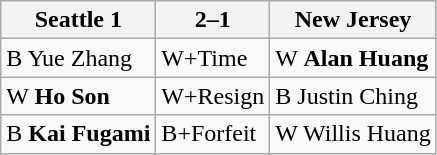<table class="wikitable">
<tr>
<th>Seattle 1</th>
<th>2–1</th>
<th>New Jersey</th>
</tr>
<tr>
<td>B Yue Zhang</td>
<td>W+Time</td>
<td>W <strong>Alan Huang</strong></td>
</tr>
<tr>
<td>W <strong>Ho Son</strong></td>
<td>W+Resign</td>
<td>B Justin Ching</td>
</tr>
<tr>
<td>B <strong>Kai Fugami</strong></td>
<td>B+Forfeit</td>
<td>W Willis Huang</td>
</tr>
</table>
